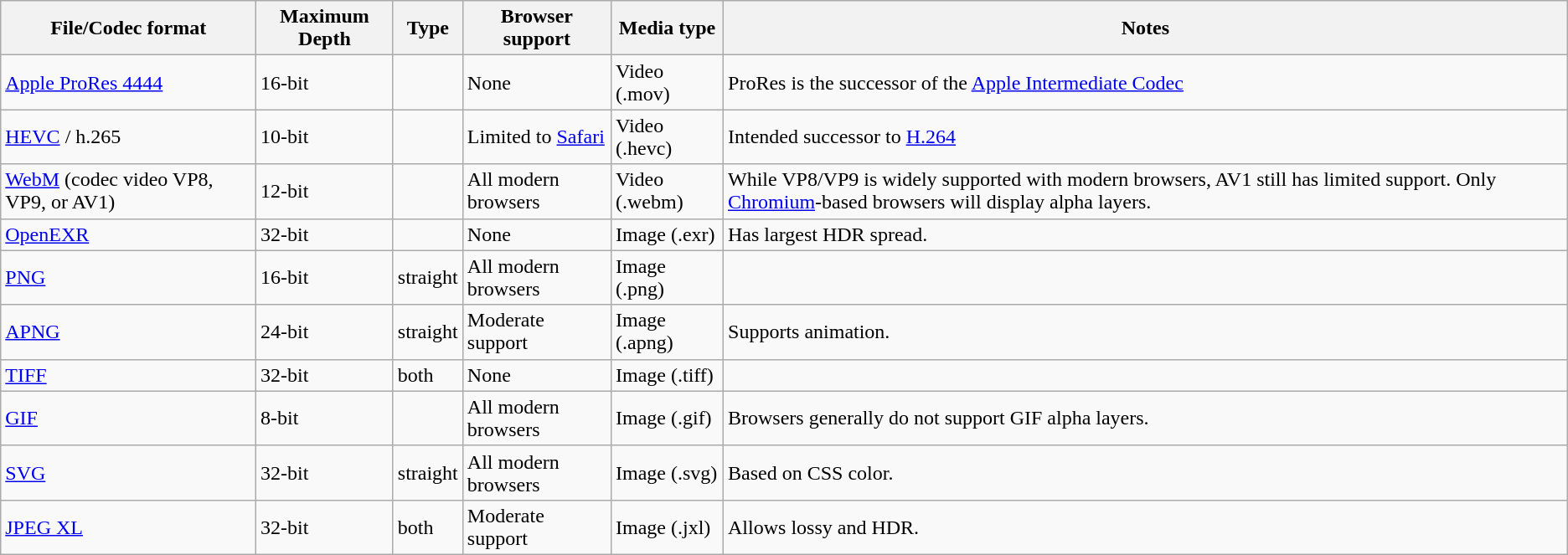<table class="wikitable sortable">
<tr>
<th>File/Codec format</th>
<th>Maximum Depth</th>
<th>Type</th>
<th>Browser support</th>
<th>Media type</th>
<th>Notes</th>
</tr>
<tr>
<td><a href='#'>Apple ProRes 4444</a></td>
<td>16-bit</td>
<td></td>
<td>None</td>
<td>Video (.mov)</td>
<td>ProRes is the successor of the <a href='#'>Apple Intermediate Codec</a></td>
</tr>
<tr>
<td><a href='#'>HEVC</a> / h.265</td>
<td>10-bit</td>
<td></td>
<td>Limited to <a href='#'>Safari</a></td>
<td>Video (.hevc)</td>
<td>Intended successor to <a href='#'>H.264</a></td>
</tr>
<tr>
<td><a href='#'>WebM</a> (codec video VP8, VP9, or AV1)</td>
<td>12-bit</td>
<td></td>
<td>All modern browsers</td>
<td>Video (.webm)</td>
<td>While VP8/VP9 is widely supported with modern browsers, AV1 still has limited support. Only <a href='#'>Chromium</a>-based browsers will display alpha layers.</td>
</tr>
<tr>
<td><a href='#'>OpenEXR</a></td>
<td>32-bit</td>
<td></td>
<td>None</td>
<td>Image (.exr)</td>
<td>Has largest HDR spread.</td>
</tr>
<tr>
<td><a href='#'>PNG</a></td>
<td>16-bit</td>
<td>straight</td>
<td>All modern browsers</td>
<td>Image (.png)</td>
<td></td>
</tr>
<tr>
<td><a href='#'>APNG</a></td>
<td>24-bit</td>
<td>straight</td>
<td>Moderate support</td>
<td>Image (.apng)</td>
<td>Supports animation.</td>
</tr>
<tr>
<td><a href='#'>TIFF</a></td>
<td>32-bit</td>
<td>both</td>
<td>None</td>
<td>Image (.tiff)</td>
<td></td>
</tr>
<tr>
<td><a href='#'>GIF</a></td>
<td>8-bit</td>
<td></td>
<td>All modern browsers</td>
<td>Image (.gif)</td>
<td>Browsers generally do not support GIF alpha layers.</td>
</tr>
<tr>
<td><a href='#'>SVG</a></td>
<td>32-bit</td>
<td>straight</td>
<td>All modern browsers</td>
<td>Image (.svg)</td>
<td>Based on CSS color.</td>
</tr>
<tr>
<td><a href='#'>JPEG XL</a></td>
<td>32-bit</td>
<td>both</td>
<td>Moderate support</td>
<td>Image (.jxl)</td>
<td>Allows lossy and HDR.</td>
</tr>
</table>
